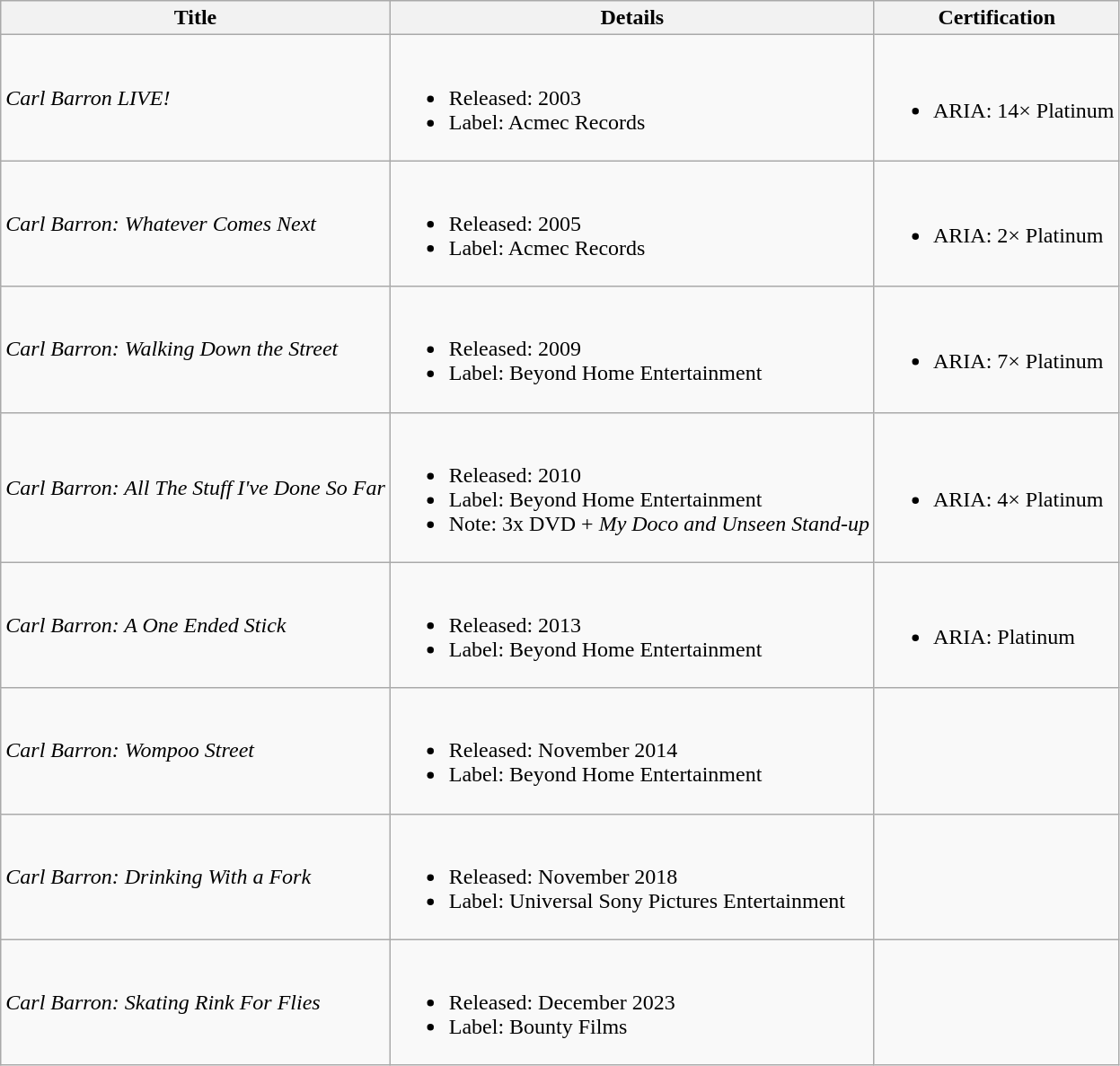<table class="wikitable">
<tr>
<th>Title</th>
<th>Details</th>
<th>Certification</th>
</tr>
<tr>
<td scope="row"><em>Carl Barron LIVE!</em></td>
<td><br><ul><li>Released: 2003</li><li>Label: Acmec Records</li></ul></td>
<td><br><ul><li>ARIA: 14× Platinum</li></ul></td>
</tr>
<tr>
<td scope="row"><em>Carl Barron: Whatever Comes Next</em></td>
<td><br><ul><li>Released: 2005</li><li>Label: Acmec Records</li></ul></td>
<td><br><ul><li>ARIA: 2× Platinum</li></ul></td>
</tr>
<tr>
<td scope="row"><em>Carl Barron: Walking Down the Street</em></td>
<td><br><ul><li>Released: 2009</li><li>Label: Beyond Home Entertainment</li></ul></td>
<td><br><ul><li>ARIA: 7× Platinum</li></ul></td>
</tr>
<tr>
<td scope="row"><em>Carl Barron: All The Stuff I've Done So Far</em></td>
<td><br><ul><li>Released: 2010</li><li>Label: Beyond Home Entertainment</li><li>Note: 3x DVD + <em>My Doco and Unseen Stand-up</em></li></ul></td>
<td><br><ul><li>ARIA: 4× Platinum</li></ul></td>
</tr>
<tr>
<td scope="row"><em>Carl Barron: A One Ended Stick</em></td>
<td><br><ul><li>Released: 2013</li><li>Label: Beyond Home Entertainment</li></ul></td>
<td><br><ul><li>ARIA: Platinum</li></ul></td>
</tr>
<tr>
<td scope="row"><em>Carl Barron: Wompoo Street</em></td>
<td><br><ul><li>Released: November 2014</li><li>Label: Beyond Home Entertainment</li></ul></td>
<td></td>
</tr>
<tr>
<td scope="row"><em>Carl Barron: Drinking With a Fork</em></td>
<td><br><ul><li>Released: November 2018</li><li>Label: Universal Sony Pictures Entertainment</li></ul></td>
<td></td>
</tr>
<tr>
<td scope="row"><em>Carl Barron: Skating Rink For Flies</em></td>
<td><br><ul><li>Released: December 2023</li><li>Label: Bounty Films</li></ul></td>
<td></td>
</tr>
</table>
